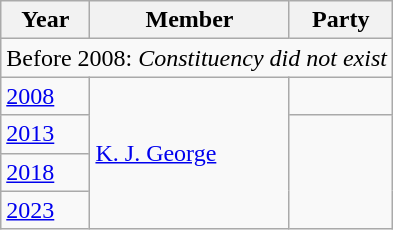<table class="wikitable sortable">
<tr>
<th>Year</th>
<th>Member</th>
<th colspan=2>Party</th>
</tr>
<tr>
<td colspan=4>Before 2008: <em>Constituency did not exist</em></td>
</tr>
<tr>
<td><a href='#'>2008</a></td>
<td rowspan=4><a href='#'>K. J. George</a></td>
<td></td>
</tr>
<tr>
<td><a href='#'>2013</a></td>
</tr>
<tr>
<td><a href='#'>2018</a></td>
</tr>
<tr>
<td><a href='#'>2023</a></td>
</tr>
</table>
